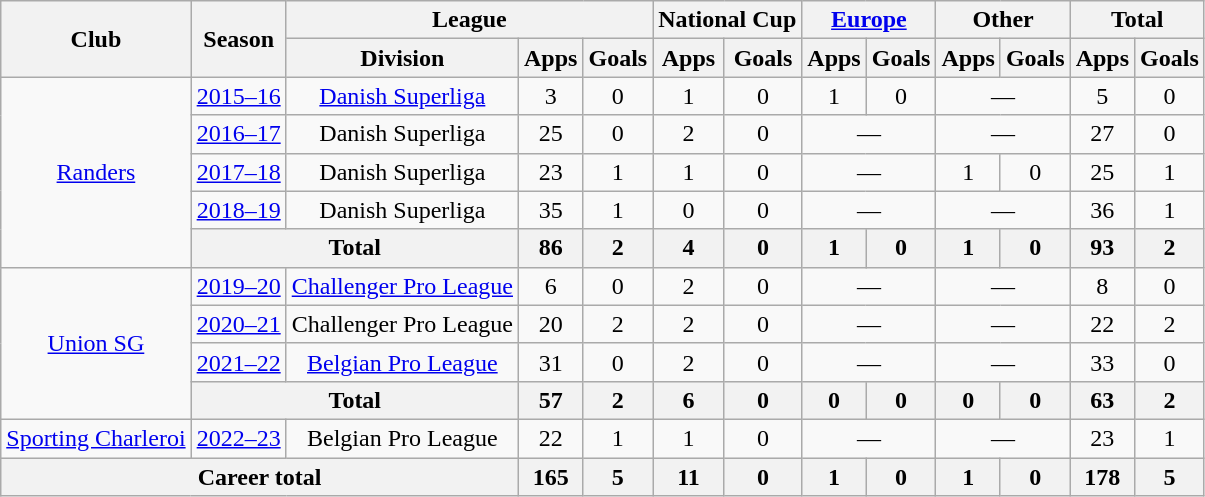<table class="wikitable" style="text-align:center">
<tr>
<th rowspan="2">Club</th>
<th rowspan="2">Season</th>
<th colspan="3">League</th>
<th colspan="2">National Cup</th>
<th colspan="2"><a href='#'>Europe</a></th>
<th colspan="2">Other</th>
<th colspan="2">Total</th>
</tr>
<tr>
<th>Division</th>
<th>Apps</th>
<th>Goals</th>
<th>Apps</th>
<th>Goals</th>
<th>Apps</th>
<th>Goals</th>
<th>Apps</th>
<th>Goals</th>
<th>Apps</th>
<th>Goals</th>
</tr>
<tr>
<td rowspan="5"><a href='#'>Randers</a></td>
<td><a href='#'>2015–16</a></td>
<td><a href='#'>Danish Superliga</a></td>
<td>3</td>
<td>0</td>
<td>1</td>
<td>0</td>
<td>1</td>
<td>0</td>
<td colspan="2">—</td>
<td>5</td>
<td>0</td>
</tr>
<tr>
<td><a href='#'>2016–17</a></td>
<td>Danish Superliga</td>
<td>25</td>
<td>0</td>
<td>2</td>
<td>0</td>
<td colspan="2">—</td>
<td colspan="2">—</td>
<td>27</td>
<td>0</td>
</tr>
<tr>
<td><a href='#'>2017–18</a></td>
<td>Danish Superliga</td>
<td>23</td>
<td>1</td>
<td>1</td>
<td>0</td>
<td colspan="2">—</td>
<td>1</td>
<td>0</td>
<td>25</td>
<td>1</td>
</tr>
<tr>
<td><a href='#'>2018–19</a></td>
<td>Danish Superliga</td>
<td>35</td>
<td>1</td>
<td>0</td>
<td>0</td>
<td colspan="2">—</td>
<td colspan="2">—</td>
<td>36</td>
<td>1</td>
</tr>
<tr>
<th colspan=2>Total</th>
<th>86</th>
<th>2</th>
<th>4</th>
<th>0</th>
<th>1</th>
<th>0</th>
<th>1</th>
<th>0</th>
<th>93</th>
<th>2</th>
</tr>
<tr>
<td rowspan="4"><a href='#'>Union SG</a></td>
<td><a href='#'>2019–20</a></td>
<td><a href='#'>Challenger Pro League</a></td>
<td>6</td>
<td>0</td>
<td>2</td>
<td>0</td>
<td colspan="2">—</td>
<td colspan="2">—</td>
<td>8</td>
<td>0</td>
</tr>
<tr>
<td><a href='#'>2020–21</a></td>
<td>Challenger Pro League</td>
<td>20</td>
<td>2</td>
<td>2</td>
<td>0</td>
<td colspan="2">—</td>
<td colspan="2">—</td>
<td>22</td>
<td>2</td>
</tr>
<tr>
<td><a href='#'>2021–22</a></td>
<td><a href='#'>Belgian Pro League</a></td>
<td>31</td>
<td>0</td>
<td>2</td>
<td>0</td>
<td colspan="2">—</td>
<td colspan="2">—</td>
<td>33</td>
<td>0</td>
</tr>
<tr>
<th colspan=2>Total</th>
<th>57</th>
<th>2</th>
<th>6</th>
<th>0</th>
<th>0</th>
<th>0</th>
<th>0</th>
<th>0</th>
<th>63</th>
<th>2</th>
</tr>
<tr>
<td><a href='#'>Sporting Charleroi</a></td>
<td><a href='#'>2022–23</a></td>
<td>Belgian Pro League</td>
<td>22</td>
<td>1</td>
<td>1</td>
<td>0</td>
<td colspan="2">—</td>
<td colspan="2">—</td>
<td>23</td>
<td>1</td>
</tr>
<tr>
<th colspan="3">Career total</th>
<th>165</th>
<th>5</th>
<th>11</th>
<th>0</th>
<th>1</th>
<th>0</th>
<th>1</th>
<th>0</th>
<th>178</th>
<th>5</th>
</tr>
</table>
